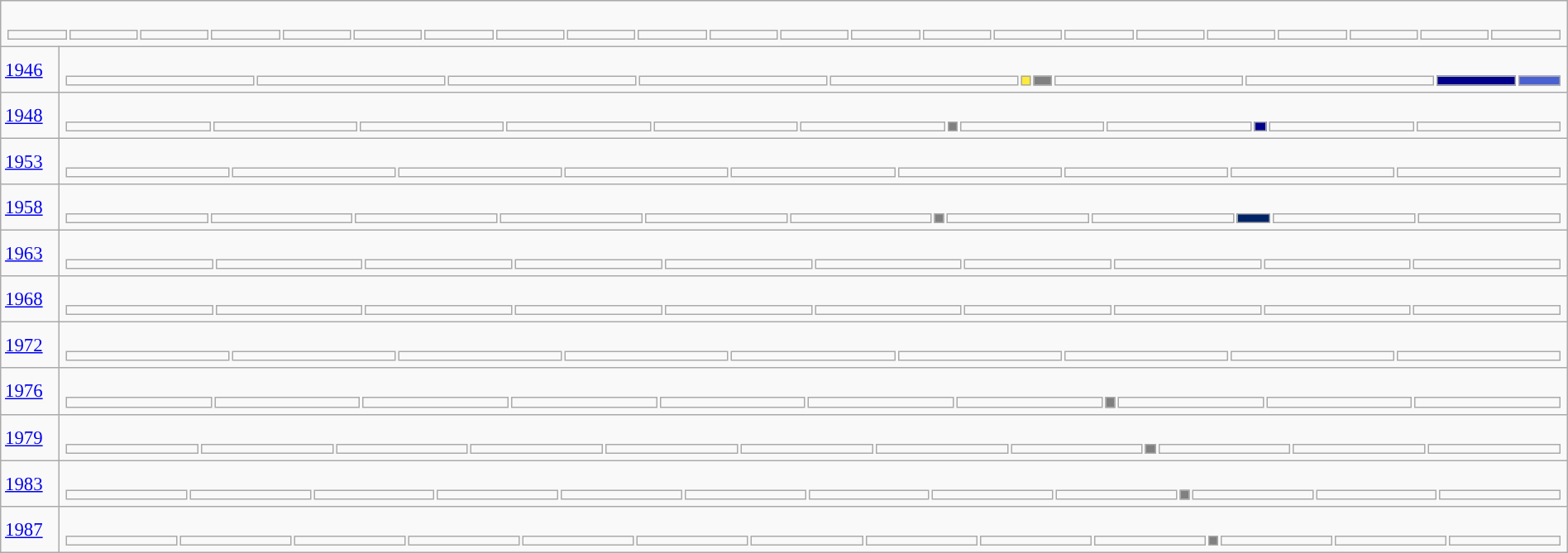<table class="wikitable" width="100%" style="border:solid #000000 1px;font-size:95%;">
<tr>
<td colspan="2"><br><table width="100%" style="font-size:90%;">
<tr>
<td width="40"></td>
<td></td>
<td></td>
<td></td>
<td></td>
<td></td>
<td></td>
<td></td>
<td></td>
<td></td>
<td></td>
<td></td>
<td></td>
<td></td>
<td></td>
<td></td>
<td></td>
<td></td>
<td></td>
<td></td>
<td></td>
<td></td>
</tr>
</table>
</td>
</tr>
<tr>
<td width="40"><a href='#'>1946</a></td>
<td><br><table style="width:100%; text-align:center; font-weight:bold;">
<tr>
<td style="background-color: "></td>
<td style="background-color: "></td>
<td style="background-color: "></td>
<td style="background-color: "></td>
<td style="background-color: "></td>
<td style="background-color: #FFEB3B;                                                                   width:  0.72%"></td>
<td style="background-color: #808080;                                                                   width:  1.26%"></td>
<td style="background-color: "></td>
<td style="background-color: "></td>
<td style="background-color: #00008B;                                                                   width:  5.40%"></td>
<td style="background-color: #4B61D1;                                                                   width:  2.88%"></td>
</tr>
</table>
</td>
</tr>
<tr>
<td width="40"><a href='#'>1948</a></td>
<td><br><table style="width:100%; text-align:center; font-weight:bold;">
<tr>
<td style="background-color: "></td>
<td style="background-color: "></td>
<td style="background-color: "></td>
<td style="background-color: "></td>
<td style="background-color: "></td>
<td style="background-color: "></td>
<td style="background-color: #808080;                                                                   width:  0.17%"></td>
<td style="background-color: "></td>
<td style="background-color: "></td>
<td style="background-color: #00008B;                                                                   width:  0.87%"></td>
<td style="background-color: "></td>
<td style="background-color: "></td>
</tr>
</table>
</td>
</tr>
<tr>
<td width="40"><a href='#'>1953</a></td>
<td><br><table style="width:100%; text-align:center; font-weight:bold;">
<tr>
<td style="background-color: "></td>
<td style="background-color: "></td>
<td style="background-color: "></td>
<td style="background-color: "></td>
<td style="background-color: "></td>
<td style="background-color: "></td>
<td style="background-color: "></td>
<td style="background-color: "></td>
<td style="background-color: "></td>
</tr>
</table>
</td>
</tr>
<tr>
<td width="40"><a href='#'>1958</a></td>
<td><br><table style="width:100%; text-align:center; font-weight:bold;">
<tr>
<td style="background-color: "></td>
<td style="background-color: "></td>
<td style="background-color: "></td>
<td style="background-color: "></td>
<td style="background-color: "></td>
<td style="background-color: "></td>
<td style="background-color: #808080;                                                                   width:  0.17%"></td>
<td style="background-color: "></td>
<td style="background-color: "></td>
<td style="background-color: #002366;                                                                   width:  2.35%"></td>
<td style="background-color: "></td>
<td style="background-color: "></td>
</tr>
</table>
</td>
</tr>
<tr>
<td width="40"><a href='#'>1963</a></td>
<td><br><table style="width:100%; text-align:center; font-weight:bold;">
<tr>
<td style="background-color: "></td>
<td style="background-color: "></td>
<td style="background-color: "></td>
<td style="background-color: "></td>
<td style="background-color: "></td>
<td style="background-color: "></td>
<td style="background-color: "></td>
<td style="background-color: "></td>
<td style="background-color: "></td>
<td style="background-color: "></td>
</tr>
</table>
</td>
</tr>
<tr>
<td width="40"><a href='#'>1968</a></td>
<td><br><table style="width:100%; text-align:center; font-weight:bold;">
<tr>
<td style="background-color: "></td>
<td style="background-color: "></td>
<td style="background-color: "></td>
<td style="background-color: "></td>
<td style="background-color: "></td>
<td style="background-color: "></td>
<td style="background-color: "></td>
<td style="background-color: "></td>
<td style="background-color: "></td>
<td style="background-color: "></td>
</tr>
</table>
</td>
</tr>
<tr>
<td width="40"><a href='#'>1972</a></td>
<td><br><table style="width:100%; text-align:center; font-weight:bold;">
<tr>
<td style="background-color: "></td>
<td style="background-color: "></td>
<td style="background-color: "></td>
<td style="background-color: "></td>
<td style="background-color: "></td>
<td style="background-color: "></td>
<td style="background-color: "></td>
<td style="background-color: "></td>
<td style="background-color: "></td>
</tr>
</table>
</td>
</tr>
<tr>
<td width="40"><a href='#'>1976</a></td>
<td><br><table style="width:100%; text-align:center; font-weight:bold;">
<tr>
<td style="background-color: "></td>
<td style="background-color: "></td>
<td style="background-color: "></td>
<td style="background-color: "></td>
<td style="background-color: "></td>
<td style="background-color: "></td>
<td style="background-color: "></td>
<td style="background-color: #808080;                                                                   width:  0.16%"></td>
<td style="background-color: "></td>
<td style="background-color: "></td>
<td style="background-color: "></td>
</tr>
</table>
</td>
</tr>
<tr>
<td width="40"><a href='#'>1979</a></td>
<td><br><table style="width:100%; text-align:center; font-weight:bold;">
<tr>
<td style="background-color: "></td>
<td style="background-color: "></td>
<td style="background-color: "></td>
<td style="background-color: "></td>
<td style="background-color: "></td>
<td style="background-color: "></td>
<td style="background-color: "></td>
<td style="background-color: "></td>
<td style="background-color: #808080;                                                                   width:  0.16%"></td>
<td style="background-color: "></td>
<td style="background-color: "></td>
<td style="background-color: "></td>
</tr>
</table>
</td>
</tr>
<tr>
<td width="40"><a href='#'>1983</a></td>
<td><br><table style="width:100%; text-align:center; font-weight:bold;">
<tr>
<td style="background-color: "></td>
<td style="background-color: "></td>
<td style="background-color: "></td>
<td style="background-color: "></td>
<td style="background-color: "></td>
<td style="background-color: "></td>
<td style="background-color: "></td>
<td style="background-color: "></td>
<td style="background-color: "></td>
<td style="background-color: #808080;                                                                   width:  0.16%"></td>
<td style="background-color: "></td>
<td style="background-color: "></td>
<td style="background-color: "></td>
</tr>
</table>
</td>
</tr>
<tr>
<td width="40"><a href='#'>1987</a></td>
<td><br><table style="width:100%; text-align:center; font-weight:bold;">
<tr>
<td style="background-color: "></td>
<td style="background-color: "></td>
<td style="background-color: "></td>
<td style="background-color: "></td>
<td style="background-color: "></td>
<td style="background-color: "></td>
<td style="background-color: "></td>
<td style="background-color: "></td>
<td style="background-color: "></td>
<td style="background-color: "></td>
<td style="background-color: #808080;                                                                   width:  0.16%"></td>
<td style="background-color: "></td>
<td style="background-color: "></td>
<td style="background-color: "></td>
</tr>
</table>
</td>
</tr>
</table>
